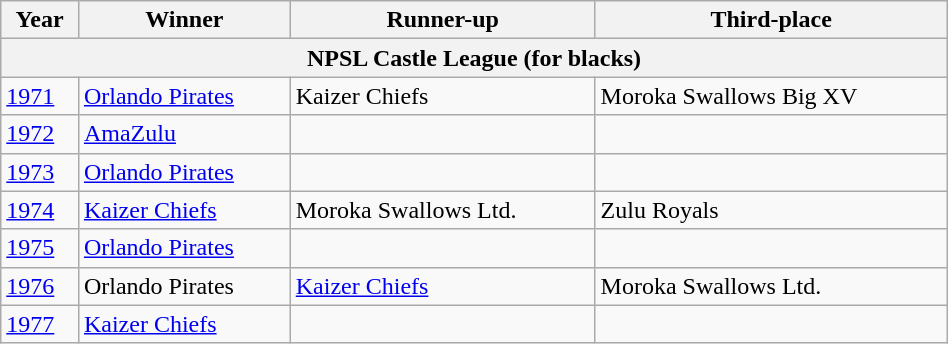<table class="wikitable"  style="auto; margin-right: auto; border: none; width:50%;">
<tr>
<th>Year</th>
<th>Winner</th>
<th>Runner-up</th>
<th>Third-place</th>
</tr>
<tr>
<th colspan="4">NPSL Castle League (for blacks)</th>
</tr>
<tr>
<td><a href='#'>1971</a></td>
<td><a href='#'>Orlando Pirates</a></td>
<td>Kaizer Chiefs</td>
<td>Moroka Swallows Big XV</td>
</tr>
<tr>
<td><a href='#'>1972</a></td>
<td><a href='#'>AmaZulu</a></td>
<td></td>
<td></td>
</tr>
<tr>
<td><a href='#'>1973</a></td>
<td><a href='#'>Orlando Pirates</a></td>
<td></td>
<td></td>
</tr>
<tr>
<td><a href='#'>1974</a></td>
<td><a href='#'>Kaizer Chiefs</a></td>
<td>Moroka Swallows Ltd.</td>
<td>Zulu Royals</td>
</tr>
<tr>
<td><a href='#'>1975</a></td>
<td><a href='#'>Orlando Pirates</a></td>
<td></td>
<td></td>
</tr>
<tr>
<td><a href='#'>1976</a></td>
<td>Orlando Pirates</td>
<td><a href='#'>Kaizer Chiefs</a></td>
<td>Moroka Swallows Ltd.</td>
</tr>
<tr>
<td><a href='#'>1977</a></td>
<td><a href='#'>Kaizer Chiefs</a></td>
<td></td>
<td></td>
</tr>
</table>
